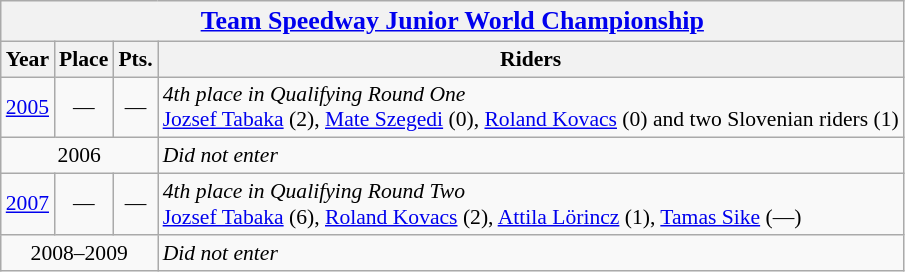<table class=wikitable style="font-size: 90%;">
<tr>
<th colspan=4><big><a href='#'>Team Speedway Junior World Championship</a></big></th>
</tr>
<tr>
<th>Year</th>
<th>Place</th>
<th>Pts.</th>
<th>Riders</th>
</tr>
<tr align=center >
<td><a href='#'>2005</a></td>
<td>—</td>
<td>—</td>
<td align=left><em>4th place in Qualifying Round One</em> <br> <a href='#'>Jozsef Tabaka</a> (2), <a href='#'>Mate Szegedi</a> (0), <a href='#'>Roland Kovacs</a> (0) and two Slovenian riders (1)</td>
</tr>
<tr align=center >
<td colspan=3>2006</td>
<td align=left><em>Did not enter</em></td>
</tr>
<tr align=center >
<td><a href='#'>2007</a></td>
<td>—</td>
<td>—</td>
<td align=left><em>4th place in Qualifying Round Two</em> <br> <a href='#'>Jozsef Tabaka</a> (6), <a href='#'>Roland Kovacs</a> (2), <a href='#'>Attila Lörincz</a> (1), <a href='#'>Tamas Sike</a> (—)</td>
</tr>
<tr align=center >
<td colspan=3>2008–2009</td>
<td align=left><em>Did not enter</em></td>
</tr>
</table>
